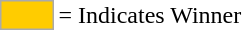<table>
<tr>
<td style="background:#fc0; border:1px solid #aaa; width:2em;"></td>
<td>= Indicates Winner</td>
</tr>
</table>
